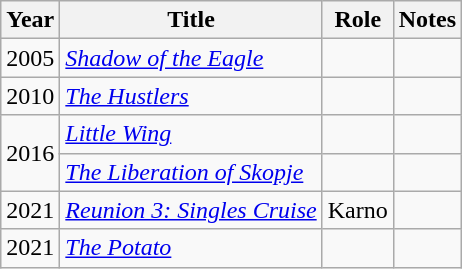<table class="wikitable sortable">
<tr>
<th>Year</th>
<th>Title</th>
<th>Role</th>
<th class="unsortable">Notes</th>
</tr>
<tr>
<td>2005</td>
<td><em><a href='#'>Shadow of the Eagle</a></em></td>
<td></td>
<td></td>
</tr>
<tr>
<td>2010</td>
<td><em><a href='#'>The Hustlers</a></em></td>
<td></td>
<td></td>
</tr>
<tr>
<td rowspan=2>2016</td>
<td><em><a href='#'>Little Wing</a></em></td>
<td></td>
<td></td>
</tr>
<tr>
<td><em><a href='#'>The Liberation of Skopje</a></em></td>
<td></td>
<td></td>
</tr>
<tr>
<td>2021</td>
<td><em><a href='#'>Reunion 3: Singles Cruise</a></em></td>
<td>Karno</td>
<td></td>
</tr>
<tr>
<td>2021</td>
<td><em><a href='#'>The Potato</a></em></td>
<td></td>
<td></td>
</tr>
</table>
